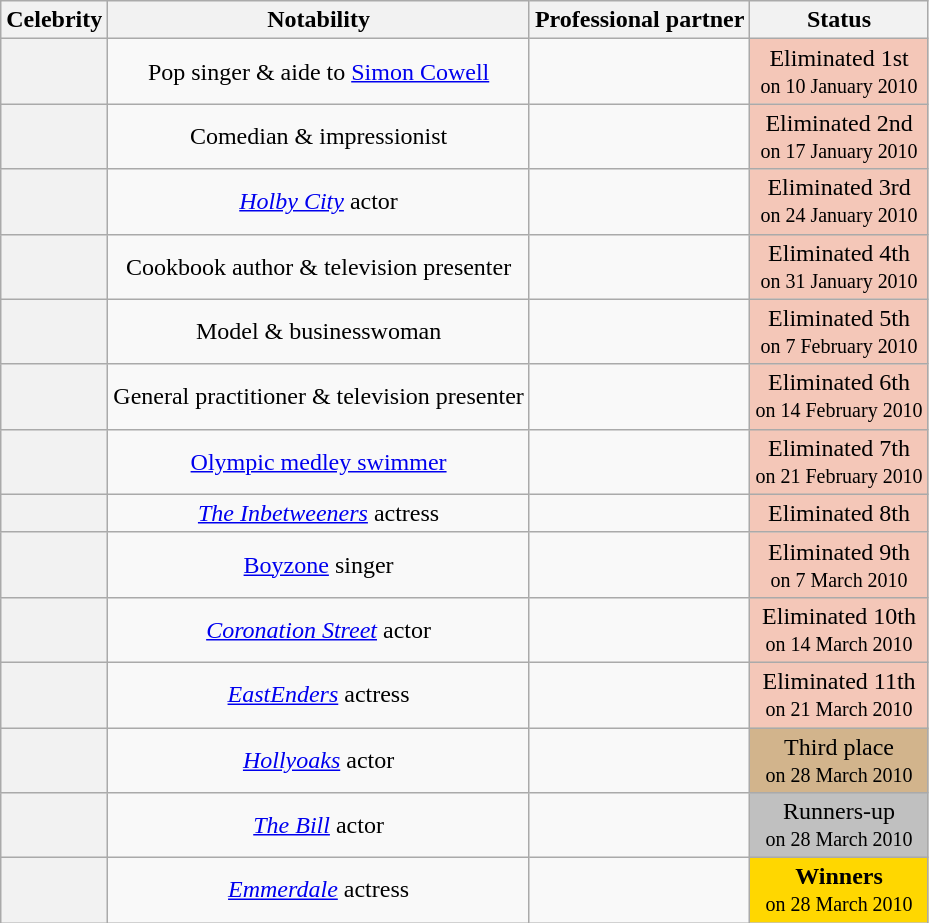<table class="wikitable sortable" style="text-align:center;">
<tr>
<th scope="col">Celebrity</th>
<th scope="col" class="unsortable">Notability</th>
<th scope="col">Professional partner</th>
<th scope="col">Status</th>
</tr>
<tr>
<th scope="row"></th>
<td>Pop singer & aide to <a href='#'>Simon Cowell</a></td>
<td></td>
<td bgcolor="f4c7b8">Eliminated 1st<br><small>on 10 January 2010</small></td>
</tr>
<tr>
<th scope="row"></th>
<td>Comedian & impressionist</td>
<td></td>
<td bgcolor="f4c7b8">Eliminated 2nd<br><small>on 17 January 2010</small></td>
</tr>
<tr>
<th scope="row"></th>
<td><em><a href='#'>Holby City</a></em> actor</td>
<td></td>
<td bgcolor="f4c7b8">Eliminated 3rd<br><small>on 24 January 2010</small></td>
</tr>
<tr>
<th scope="row"></th>
<td>Cookbook author & television presenter</td>
<td></td>
<td bgcolor="f4c7b8">Eliminated 4th<br><small>on 31 January 2010</small></td>
</tr>
<tr>
<th scope="row"></th>
<td>Model & businesswoman</td>
<td></td>
<td bgcolor="f4c7b8">Eliminated 5th<br><small>on 7 February 2010</small></td>
</tr>
<tr>
<th scope="row"></th>
<td>General practitioner & television presenter</td>
<td></td>
<td bgcolor="f4c7b8">Eliminated 6th<br><small>on 14 February 2010</small></td>
</tr>
<tr>
<th scope="row"></th>
<td><a href='#'>Olympic medley swimmer</a></td>
<td></td>
<td bgcolor="f4c7b8">Eliminated 7th<br><small>on 21 February 2010</small></td>
</tr>
<tr>
<th scope="row"></th>
<td><em><a href='#'>The Inbetweeners</a></em> actress</td>
<td></td>
<td bgcolor="f4c7b8">Eliminated 8th<br><small></small></td>
</tr>
<tr>
<th scope="row"></th>
<td><a href='#'>Boyzone</a> singer</td>
<td></td>
<td bgcolor="f4c7b8">Eliminated 9th<br><small>on 7 March 2010</small></td>
</tr>
<tr>
<th scope="row"></th>
<td><em><a href='#'>Coronation Street</a></em> actor</td>
<td></td>
<td bgcolor="f4c7b8">Eliminated 10th<br><small>on 14 March 2010</small></td>
</tr>
<tr>
<th scope="row"></th>
<td><em><a href='#'>EastEnders</a></em> actress</td>
<td></td>
<td bgcolor="f4c7b8">Eliminated 11th<br><small>on 21 March 2010</small></td>
</tr>
<tr>
<th scope="row"></th>
<td><em><a href='#'>Hollyoaks</a></em> actor</td>
<td></td>
<td bgcolor="tan">Third place<br><small>on 28 March 2010</small></td>
</tr>
<tr>
<th scope="row"></th>
<td><em><a href='#'>The Bill</a></em> actor</td>
<td></td>
<td bgcolor="silver">Runners-up<br><small>on 28 March 2010</small></td>
</tr>
<tr>
<th scope="row"></th>
<td><em><a href='#'>Emmerdale</a></em> actress</td>
<td></td>
<td bgcolor="gold"><strong>Winners<br></strong><small>on 28 March 2010</small></td>
</tr>
</table>
